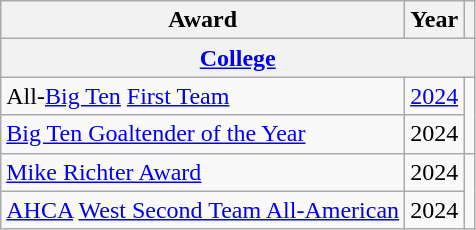<table class="wikitable">
<tr>
<th>Award</th>
<th>Year</th>
<th></th>
</tr>
<tr>
<th colspan="3"><a href='#'>College</a></th>
</tr>
<tr>
<td>All-<a href='#'>Big Ten</a> <a href='#'>First Team</a></td>
<td><a href='#'>2024</a></td>
<td rowspan="2"></td>
</tr>
<tr>
<td><a href='#'>Big Ten Goaltender of the Year</a></td>
<td>2024</td>
</tr>
<tr>
<td><a href='#'>Mike Richter Award</a></td>
<td>2024</td>
<td rowspan="2"></td>
</tr>
<tr>
<td><a href='#'>AHCA</a> <a href='#'>West Second Team All-American</a></td>
<td>2024</td>
</tr>
</table>
